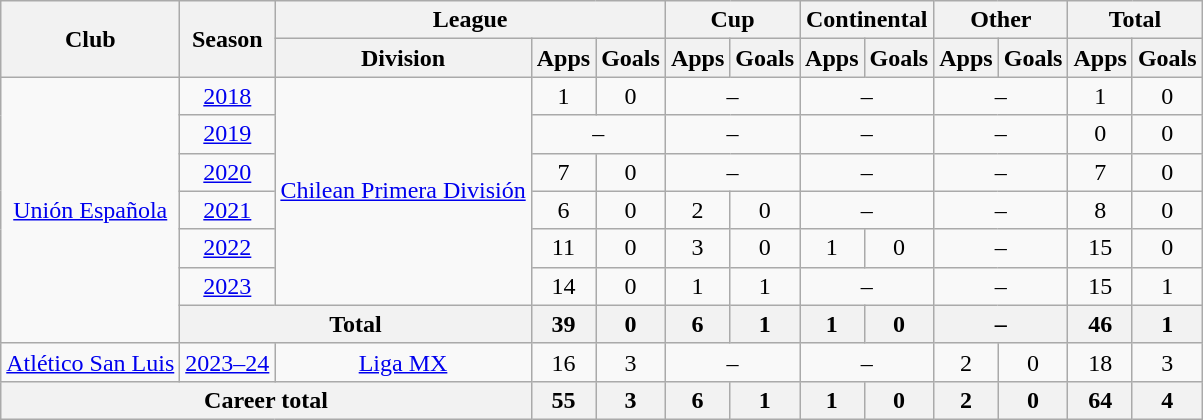<table class="wikitable" style="text-align: center">
<tr>
<th rowspan="2">Club</th>
<th rowspan="2">Season</th>
<th colspan="3">League</th>
<th colspan="2">Cup</th>
<th colspan="2">Continental</th>
<th colspan="2">Other</th>
<th colspan="2">Total</th>
</tr>
<tr>
<th>Division</th>
<th>Apps</th>
<th>Goals</th>
<th>Apps</th>
<th>Goals</th>
<th>Apps</th>
<th>Goals</th>
<th>Apps</th>
<th>Goals</th>
<th>Apps</th>
<th>Goals</th>
</tr>
<tr>
<td rowspan="7"><a href='#'>Unión Española</a></td>
<td><a href='#'>2018</a></td>
<td rowspan="6"><a href='#'>Chilean Primera División</a></td>
<td>1</td>
<td>0</td>
<td colspan="2">–</td>
<td colspan="2">–</td>
<td colspan=2>–</td>
<td>1</td>
<td>0</td>
</tr>
<tr>
<td><a href='#'>2019</a></td>
<td colspan=2>–</td>
<td colspan=2>–</td>
<td colspan=2>–</td>
<td colspan=2>–</td>
<td>0</td>
<td>0</td>
</tr>
<tr>
<td><a href='#'>2020</a></td>
<td>7</td>
<td>0</td>
<td colspan=2>–</td>
<td colspan=2>–</td>
<td colspan=2>–</td>
<td>7</td>
<td>0</td>
</tr>
<tr>
<td><a href='#'>2021</a></td>
<td>6</td>
<td>0</td>
<td>2</td>
<td>0</td>
<td colspan=2>–</td>
<td colspan=2>–</td>
<td>8</td>
<td>0</td>
</tr>
<tr>
<td><a href='#'>2022</a></td>
<td>11</td>
<td>0</td>
<td>3</td>
<td>0</td>
<td>1</td>
<td>0</td>
<td colspan=2>–</td>
<td>15</td>
<td>0</td>
</tr>
<tr>
<td><a href='#'>2023</a></td>
<td>14</td>
<td>0</td>
<td>1</td>
<td>1</td>
<td colspan=2>–</td>
<td colspan=2>–</td>
<td>15</td>
<td>1</td>
</tr>
<tr>
<th colspan="2">Total</th>
<th>39</th>
<th>0</th>
<th>6</th>
<th>1</th>
<th>1</th>
<th>0</th>
<th colspan=2>–</th>
<th>46</th>
<th>1</th>
</tr>
<tr>
<td rowspan="1"><a href='#'>Atlético San Luis</a></td>
<td><a href='#'>2023–24</a></td>
<td rowspan="1"><a href='#'>Liga MX</a></td>
<td>16</td>
<td>3</td>
<td colspan="2">–</td>
<td colspan="2">–</td>
<td>2</td>
<td>0</td>
<td>18</td>
<td>3</td>
</tr>
<tr>
<th colspan="3"><strong>Career total</strong></th>
<th>55</th>
<th>3</th>
<th>6</th>
<th>1</th>
<th>1</th>
<th>0</th>
<th>2</th>
<th>0</th>
<th>64</th>
<th>4</th>
</tr>
</table>
